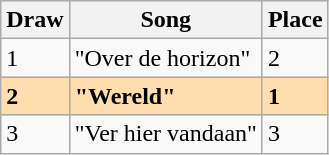<table class="sortable wikitable">
<tr>
<th>Draw</th>
<th>Song</th>
<th>Place</th>
</tr>
<tr>
<td>1</td>
<td>"Over de horizon"</td>
<td>2</td>
</tr>
<tr style="background:#FFDEAD; font-weight:bold;">
<td>2</td>
<td>"Wereld"</td>
<td>1</td>
</tr>
<tr>
<td>3</td>
<td>"Ver hier vandaan"</td>
<td>3</td>
</tr>
</table>
